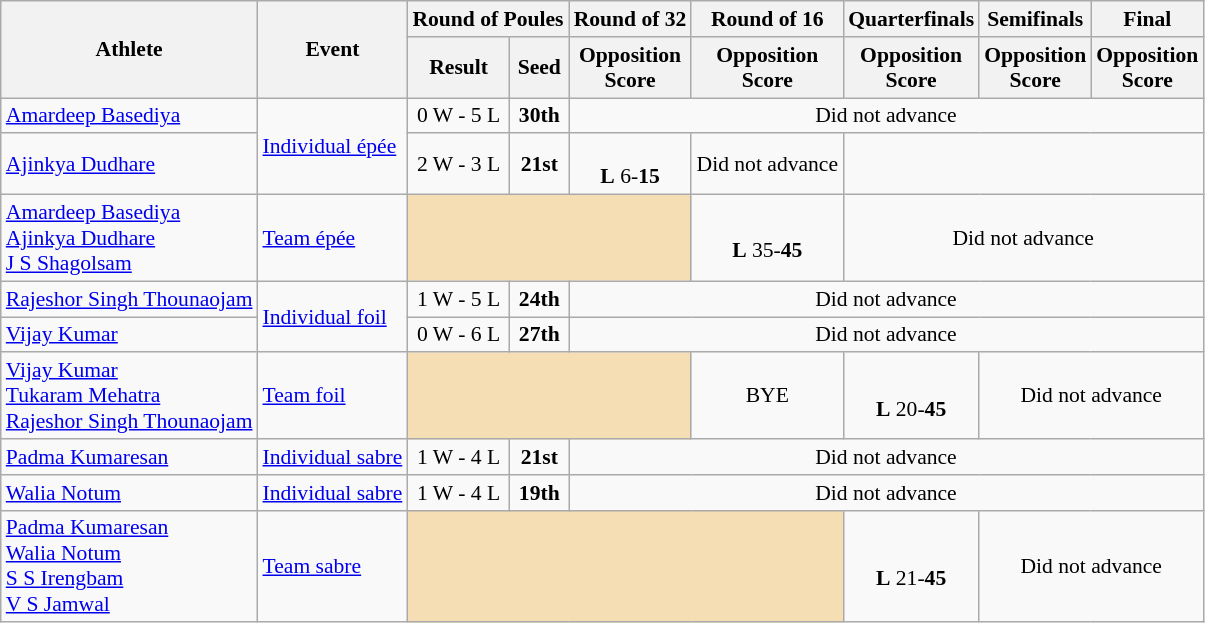<table class="wikitable" border="1" style="font-size:90%">
<tr>
<th rowspan=2>Athlete</th>
<th rowspan=2>Event</th>
<th colspan=2>Round of Poules</th>
<th>Round of 32</th>
<th>Round of 16</th>
<th>Quarterfinals</th>
<th>Semifinals</th>
<th>Final</th>
</tr>
<tr>
<th>Result</th>
<th>Seed</th>
<th>Opposition<br>Score</th>
<th>Opposition<br>Score</th>
<th>Opposition<br>Score</th>
<th>Opposition<br>Score</th>
<th>Opposition<br>Score</th>
</tr>
<tr>
<td><a href='#'>Amardeep Basediya</a></td>
<td rowspan=2><a href='#'>Individual épée</a></td>
<td align=center>0 W - 5 L</td>
<td align=center><strong>30th</strong></td>
<td style="text-align:center;" colspan="7">Did not advance</td>
</tr>
<tr>
<td><a href='#'>Ajinkya Dudhare</a></td>
<td align=center>2 W - 3 L</td>
<td align=center><strong>21st</strong></td>
<td align=center><br><strong>L</strong> 6-<strong>15</strong></td>
<td style="text-align:center;"pan="7">Did not advance</td>
</tr>
<tr>
<td><a href='#'>Amardeep Basediya</a><br><a href='#'>Ajinkya Dudhare</a><br><a href='#'>J S Shagolsam</a></td>
<td><a href='#'>Team épée</a></td>
<td bgcolor=wheat colspan=3></td>
<td align=center><br><strong>L</strong> 35-<strong>45</strong></td>
<td style="text-align:center;" colspan="7">Did not advance</td>
</tr>
<tr>
<td><a href='#'>Rajeshor Singh Thounaojam</a></td>
<td rowspan=2><a href='#'>Individual foil</a></td>
<td align=center>1 W - 5 L</td>
<td align=center><strong>24th</strong></td>
<td style="text-align:center;" colspan="7">Did not advance</td>
</tr>
<tr>
<td><a href='#'>Vijay Kumar</a></td>
<td align=center>0 W - 6 L</td>
<td align=center><strong>27th</strong></td>
<td style="text-align:center;" colspan="7">Did not advance</td>
</tr>
<tr>
<td><a href='#'>Vijay Kumar</a><br><a href='#'>Tukaram Mehatra</a><br><a href='#'>Rajeshor Singh Thounaojam</a></td>
<td><a href='#'>Team foil</a></td>
<td bgcolor=wheat colspan=3></td>
<td align=center>BYE</td>
<td align=center><br><strong>L</strong> 20-<strong>45</strong></td>
<td style="text-align:center;" colspan="7">Did not advance</td>
</tr>
<tr>
<td><a href='#'>Padma Kumaresan</a></td>
<td><a href='#'>Individual sabre</a></td>
<td align=center>1 W - 4 L</td>
<td align=center><strong>21st</strong></td>
<td style="text-align:center;" colspan="7">Did not advance</td>
</tr>
<tr>
<td><a href='#'>Walia Notum</a></td>
<td><a href='#'>Individual sabre</a></td>
<td align=center>1 W - 4 L</td>
<td align=center><strong>19th</strong></td>
<td style="text-align:center;" colspan="7">Did not advance</td>
</tr>
<tr>
<td><a href='#'>Padma Kumaresan</a><br><a href='#'>Walia Notum</a><br><a href='#'>S S Irengbam</a><br><a href='#'>V S Jamwal</a></td>
<td><a href='#'>Team sabre</a></td>
<td bgcolor=wheat colspan=4></td>
<td align=center><br><strong>L</strong> 21-<strong>45</strong></td>
<td style="text-align:center;" colspan="7">Did not advance</td>
</tr>
</table>
